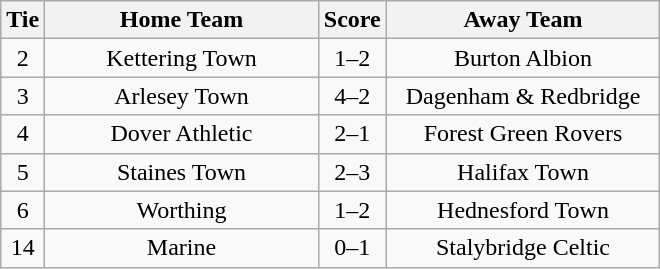<table class="wikitable" style="text-align:center;">
<tr>
<th width=20>Tie</th>
<th width=175>Home Team</th>
<th width=20>Score</th>
<th width=175>Away Team</th>
</tr>
<tr>
<td>2</td>
<td>Kettering Town</td>
<td>1–2</td>
<td>Burton Albion</td>
</tr>
<tr>
<td>3</td>
<td>Arlesey Town</td>
<td>4–2</td>
<td>Dagenham & Redbridge</td>
</tr>
<tr>
<td>4</td>
<td>Dover Athletic</td>
<td>2–1</td>
<td>Forest Green Rovers</td>
</tr>
<tr>
<td>5</td>
<td>Staines Town</td>
<td>2–3</td>
<td>Halifax Town</td>
</tr>
<tr>
<td>6</td>
<td>Worthing</td>
<td>1–2</td>
<td>Hednesford Town</td>
</tr>
<tr>
<td>14</td>
<td>Marine</td>
<td>0–1</td>
<td>Stalybridge Celtic</td>
</tr>
</table>
